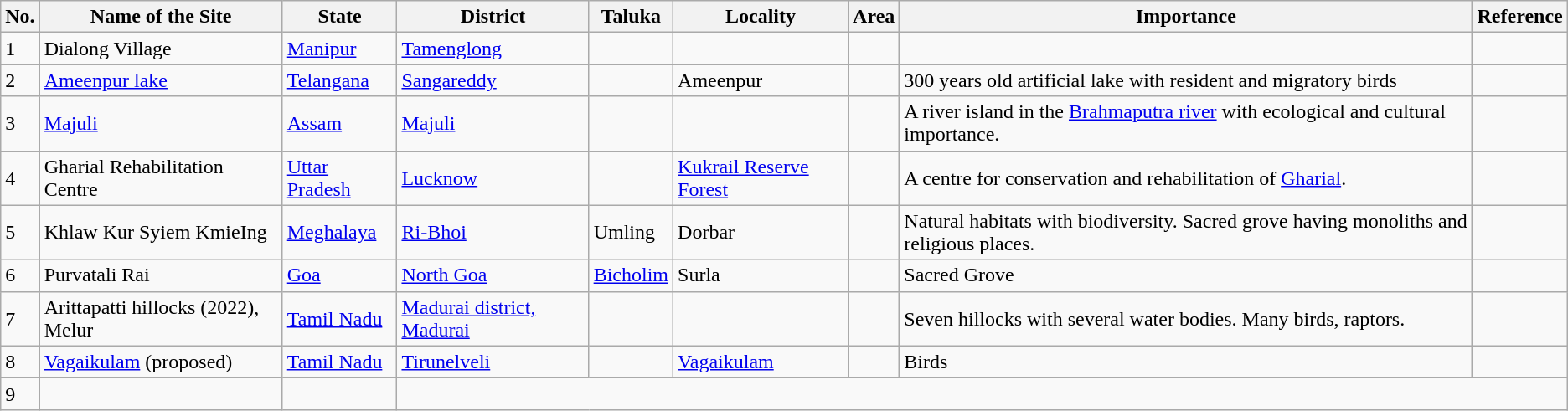<table class="wikitable sortable">
<tr>
<th>No.</th>
<th>Name of the Site</th>
<th>State</th>
<th>District</th>
<th>Taluka</th>
<th>Locality</th>
<th>Area</th>
<th>Importance</th>
<th>Reference</th>
</tr>
<tr>
<td>1</td>
<td>Dialong Village</td>
<td><a href='#'>Manipur</a></td>
<td><a href='#'>Tamenglong</a></td>
<td></td>
<td></td>
<td></td>
<td></td>
<td></td>
</tr>
<tr>
<td>2</td>
<td><a href='#'>Ameenpur lake</a></td>
<td><a href='#'>Telangana</a></td>
<td><a href='#'>Sangareddy</a></td>
<td></td>
<td>Ameenpur</td>
<td></td>
<td>300 years old artificial lake with resident and migratory birds</td>
<td></td>
</tr>
<tr>
<td>3</td>
<td><a href='#'>Majuli</a></td>
<td><a href='#'>Assam</a></td>
<td><a href='#'>Majuli</a></td>
<td></td>
<td></td>
<td></td>
<td>A river island in the <a href='#'>Brahmaputra river</a> with  ecological and cultural importance.</td>
<td></td>
</tr>
<tr>
<td>4</td>
<td>Gharial Rehabilitation Centre</td>
<td><a href='#'>Uttar Pradesh</a></td>
<td><a href='#'>Lucknow</a></td>
<td></td>
<td><a href='#'>Kukrail Reserve Forest</a></td>
<td></td>
<td>A centre for conservation and rehabilitation of <a href='#'>Gharial</a>.</td>
<td></td>
</tr>
<tr>
<td>5</td>
<td>Khlaw Kur Syiem KmieIng</td>
<td><a href='#'>Meghalaya</a></td>
<td><a href='#'>Ri-Bhoi</a></td>
<td>Umling</td>
<td>Dorbar</td>
<td></td>
<td>Natural habitats with biodiversity. Sacred grove  having monoliths and religious places.</td>
<td></td>
</tr>
<tr>
<td>6</td>
<td>Purvatali Rai</td>
<td><a href='#'>Goa</a></td>
<td><a href='#'>North Goa</a></td>
<td><a href='#'>Bicholim</a></td>
<td>Surla</td>
<td></td>
<td>Sacred Grove</td>
<td></td>
</tr>
<tr>
<td>7</td>
<td>Arittapatti hillocks (2022), Melur</td>
<td><a href='#'>Tamil Nadu</a></td>
<td><a href='#'>Madurai district, Madurai</a></td>
<td></td>
<td></td>
<td></td>
<td>Seven hillocks with several water bodies. Many birds, raptors.</td>
<td></td>
</tr>
<tr>
<td>8</td>
<td><a href='#'>Vagaikulam</a> (proposed)</td>
<td><a href='#'>Tamil Nadu</a></td>
<td><a href='#'>Tirunelveli</a></td>
<td></td>
<td><a href='#'>Vagaikulam</a></td>
<td></td>
<td>Birds</td>
<td></td>
</tr>
<tr>
<td>9</td>
<td></td>
<td></td>
</tr>
</table>
